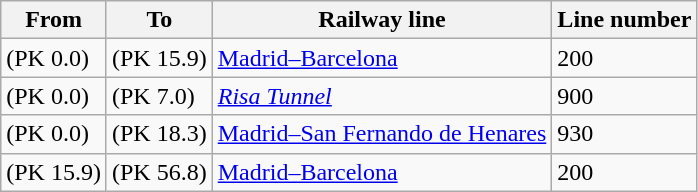<table class="wikitable">
<tr>
<th>From</th>
<th>To</th>
<th>Railway line</th>
<th>Line number</th>
</tr>
<tr>
<td> (PK 0.0)</td>
<td> (PK 15.9)</td>
<td><a href='#'>Madrid–Barcelona</a></td>
<td>200</td>
</tr>
<tr>
<td> (PK 0.0)</td>
<td> (PK 7.0)</td>
<td><em><a href='#'>Risa Tunnel</a></em></td>
<td>900</td>
</tr>
<tr>
<td> (PK 0.0)</td>
<td> (PK 18.3)</td>
<td><a href='#'>Madrid–San Fernando de Henares</a></td>
<td>930</td>
</tr>
<tr>
<td> (PK 15.9)</td>
<td> (PK 56.8)</td>
<td><a href='#'>Madrid–Barcelona</a></td>
<td>200</td>
</tr>
</table>
